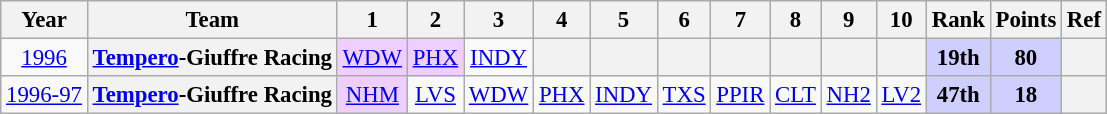<table class="wikitable" style="text-align:center; font-size:95%">
<tr>
<th>Year</th>
<th>Team</th>
<th>1</th>
<th>2</th>
<th>3</th>
<th>4</th>
<th>5</th>
<th>6</th>
<th>7</th>
<th>8</th>
<th>9</th>
<th>10</th>
<th>Rank</th>
<th>Points</th>
<th>Ref</th>
</tr>
<tr>
<td><a href='#'>1996</a></td>
<th><a href='#'>Tempero</a>-Giuffre Racing</th>
<td style="background:#EFCFFF;"><a href='#'>WDW</a><br></td>
<td style="background:#EFCFFF;"><a href='#'>PHX</a><br></td>
<td><a href='#'>INDY</a></td>
<th></th>
<th></th>
<th></th>
<th></th>
<th></th>
<th></th>
<th></th>
<td style="background:#CFCFFF;"><strong>19th</strong></td>
<td style="background:#CFCFFF;"><strong>80</strong></td>
<th></th>
</tr>
<tr>
<td><a href='#'>1996-97</a></td>
<th><a href='#'>Tempero</a>-Giuffre Racing</th>
<td style="background:#EFCFFF;"><a href='#'>NHM</a><br></td>
<td><a href='#'>LVS</a></td>
<td><a href='#'>WDW</a></td>
<td><a href='#'>PHX</a></td>
<td><a href='#'>INDY</a></td>
<td><a href='#'>TXS</a></td>
<td><a href='#'>PPIR</a></td>
<td><a href='#'>CLT</a></td>
<td><a href='#'>NH2</a></td>
<td><a href='#'>LV2</a></td>
<td style="background:#CFCFFF;"><strong>47th</strong></td>
<td style="background:#CFCFFF;"><strong>18</strong></td>
<th></th>
</tr>
</table>
